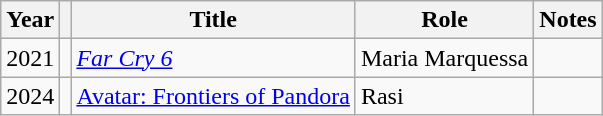<table class="wikitable">
<tr>
<th>Year</th>
<th></th>
<th>Title</th>
<th>Role</th>
<th>Notes</th>
</tr>
<tr>
<td>2021</td>
<td></td>
<td><em><a href='#'>Far Cry 6</a></em></td>
<td>Maria Marquessa</td>
<td></td>
</tr>
<tr>
<td>2024</td>
<td></td>
<td><a href='#'>Avatar: Frontiers of Pandora</a></td>
<td>Rasi</td>
<td></td>
</tr>
</table>
